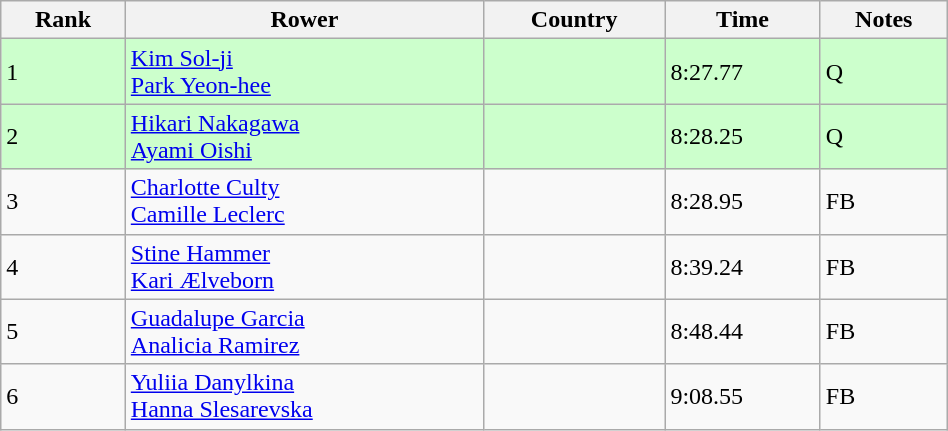<table class="wikitable" width=50%>
<tr>
<th>Rank</th>
<th>Rower</th>
<th>Country</th>
<th>Time</th>
<th>Notes</th>
</tr>
<tr bgcolor=ccffcc>
<td>1</td>
<td><a href='#'>Kim Sol-ji</a><br><a href='#'>Park Yeon-hee</a></td>
<td></td>
<td>8:27.77</td>
<td>Q</td>
</tr>
<tr bgcolor=ccffcc>
<td>2</td>
<td><a href='#'>Hikari Nakagawa</a><br><a href='#'>Ayami Oishi</a></td>
<td></td>
<td>8:28.25</td>
<td>Q</td>
</tr>
<tr>
<td>3</td>
<td><a href='#'>Charlotte Culty</a><br><a href='#'>Camille Leclerc</a></td>
<td></td>
<td>8:28.95</td>
<td>FB</td>
</tr>
<tr>
<td>4</td>
<td><a href='#'>Stine Hammer</a><br><a href='#'>Kari Ælveborn</a></td>
<td></td>
<td>8:39.24</td>
<td>FB</td>
</tr>
<tr>
<td>5</td>
<td><a href='#'>Guadalupe Garcia</a><br><a href='#'>Analicia Ramirez</a></td>
<td></td>
<td>8:48.44</td>
<td>FB</td>
</tr>
<tr>
<td>6</td>
<td><a href='#'>Yuliia Danylkina</a><br><a href='#'>Hanna Slesarevska</a></td>
<td></td>
<td>9:08.55</td>
<td>FB</td>
</tr>
</table>
